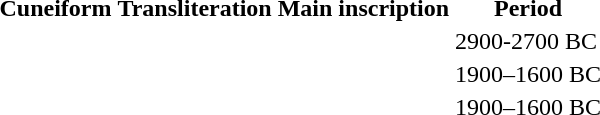<table>
<tr>
<th>Cuneiform</th>
<th>Transliteration</th>
<th>Main inscription</th>
<th>Period</th>
</tr>
<tr>
<th></th>
<td></td>
<td></td>
<td>2900-2700 BC</td>
</tr>
<tr>
<th></th>
<td></td>
<td></td>
<td>1900–1600 BC</td>
</tr>
<tr>
<th></th>
<td></td>
<td></td>
<td>1900–1600 BC</td>
</tr>
</table>
